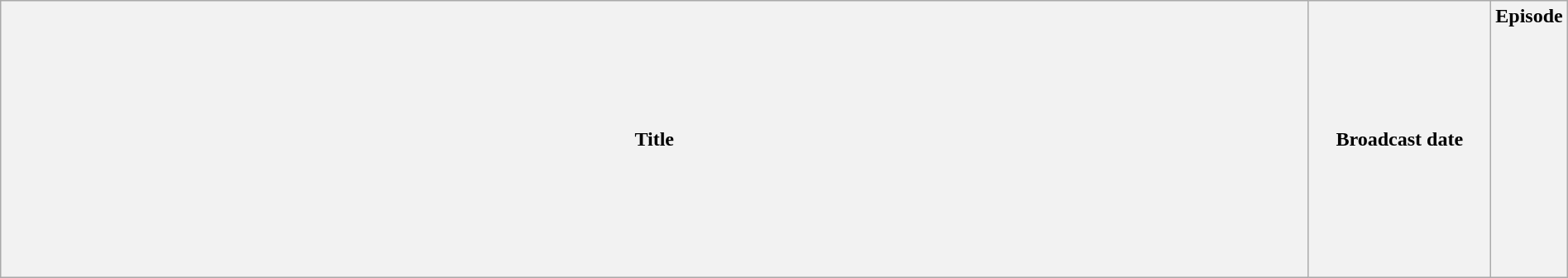<table class="wikitable plainrowheaders" style="width:100%; margin:auto;">
<tr>
<th>Title</th>
<th width="140">Broadcast date</th>
<th width="40">Episode<br><br><br><br><br><br><br><br><br><br><br><br></th>
</tr>
</table>
